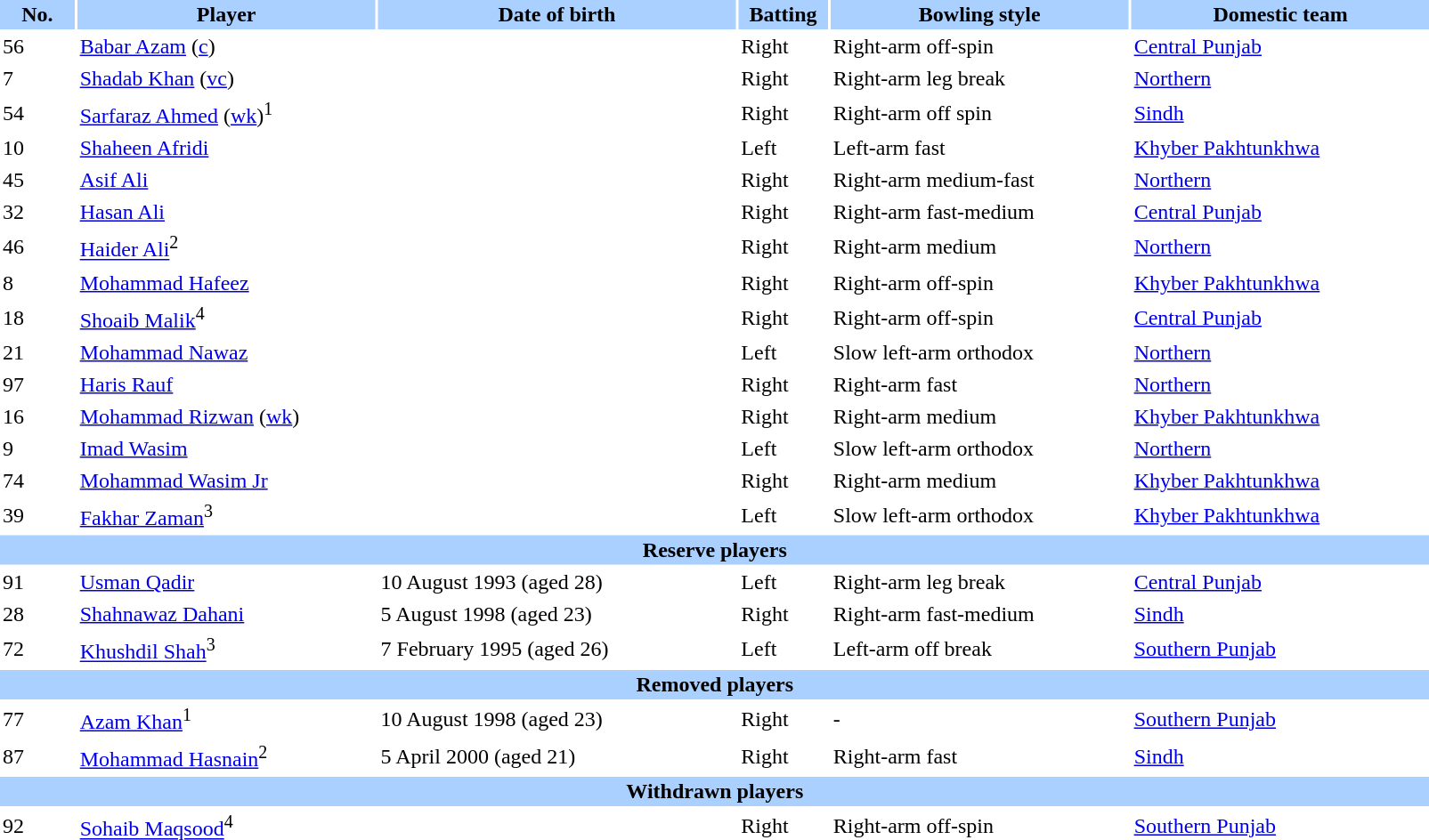<table class="sortable" style="width:85%;" border="0" cellspacing="2" cellpadding="2">
<tr style="background:#aad0ff;">
<th scope="col" width="5%">No.</th>
<th width=20%>Player</th>
<th width=24%>Date of birth</th>
<th width=6%>Batting</th>
<th width=20%>Bowling style</th>
<th width=20%>Domestic team</th>
</tr>
<tr>
<td>56</td>
<td><a href='#'>Babar Azam</a> (<a href='#'>c</a>)</td>
<td></td>
<td>Right</td>
<td>Right-arm off-spin</td>
<td><a href='#'>Central Punjab</a></td>
</tr>
<tr>
<td>7</td>
<td><a href='#'>Shadab Khan</a> (<a href='#'>vc</a>)</td>
<td></td>
<td>Right</td>
<td>Right-arm leg break</td>
<td><a href='#'>Northern</a></td>
</tr>
<tr>
<td>54</td>
<td><a href='#'>Sarfaraz Ahmed</a> (<a href='#'>wk</a>)<sup>1</sup></td>
<td></td>
<td>Right</td>
<td>Right-arm off spin</td>
<td><a href='#'>Sindh</a></td>
</tr>
<tr>
<td>10</td>
<td><a href='#'>Shaheen Afridi</a></td>
<td></td>
<td>Left</td>
<td>Left-arm fast</td>
<td><a href='#'>Khyber Pakhtunkhwa</a></td>
</tr>
<tr>
<td>45</td>
<td><a href='#'>Asif Ali</a></td>
<td></td>
<td>Right</td>
<td>Right-arm medium-fast</td>
<td><a href='#'>Northern</a></td>
</tr>
<tr>
<td>32</td>
<td><a href='#'>Hasan Ali</a></td>
<td></td>
<td>Right</td>
<td>Right-arm fast-medium</td>
<td><a href='#'>Central Punjab</a></td>
</tr>
<tr>
<td>46</td>
<td><a href='#'>Haider Ali</a><sup>2</sup></td>
<td></td>
<td>Right</td>
<td>Right-arm medium</td>
<td><a href='#'>Northern</a></td>
</tr>
<tr>
<td>8</td>
<td><a href='#'>Mohammad Hafeez</a></td>
<td></td>
<td>Right</td>
<td>Right-arm off-spin</td>
<td><a href='#'>Khyber Pakhtunkhwa</a></td>
</tr>
<tr>
<td>18</td>
<td><a href='#'>Shoaib Malik</a><sup>4</sup></td>
<td></td>
<td>Right</td>
<td>Right-arm off-spin</td>
<td><a href='#'>Central Punjab</a></td>
</tr>
<tr>
<td>21</td>
<td><a href='#'>Mohammad Nawaz</a></td>
<td></td>
<td>Left</td>
<td>Slow left-arm orthodox</td>
<td><a href='#'>Northern</a></td>
</tr>
<tr>
<td>97</td>
<td><a href='#'>Haris Rauf</a></td>
<td></td>
<td>Right</td>
<td>Right-arm fast</td>
<td><a href='#'>Northern</a></td>
</tr>
<tr>
<td>16</td>
<td><a href='#'>Mohammad Rizwan</a> (<a href='#'>wk</a>)</td>
<td></td>
<td>Right</td>
<td>Right-arm medium</td>
<td><a href='#'>Khyber Pakhtunkhwa</a></td>
</tr>
<tr>
<td>9</td>
<td><a href='#'>Imad Wasim</a></td>
<td></td>
<td>Left</td>
<td>Slow left-arm orthodox</td>
<td><a href='#'>Northern</a></td>
</tr>
<tr>
<td>74</td>
<td><a href='#'>Mohammad Wasim Jr</a></td>
<td></td>
<td>Right</td>
<td>Right-arm medium</td>
<td><a href='#'>Khyber Pakhtunkhwa</a></td>
</tr>
<tr>
<td>39</td>
<td><a href='#'>Fakhar Zaman</a><sup>3</sup></td>
<td></td>
<td>Left</td>
<td>Slow left-arm orthodox</td>
<td><a href='#'>Khyber Pakhtunkhwa</a></td>
</tr>
<tr class=sortbottom style="background:#aad0ff;">
<th colspan=6>Reserve players</th>
</tr>
<tr class=sortbottom>
<td>91</td>
<td><a href='#'>Usman Qadir</a></td>
<td>10 August 1993 (aged 28)</td>
<td>Left</td>
<td>Right-arm leg break</td>
<td><a href='#'>Central Punjab</a></td>
</tr>
<tr>
<td>28</td>
<td><a href='#'>Shahnawaz Dahani</a></td>
<td>5 August 1998 (aged 23)</td>
<td>Right</td>
<td>Right-arm fast-medium</td>
<td><a href='#'>Sindh</a></td>
</tr>
<tr>
<td>72</td>
<td><a href='#'>Khushdil Shah</a><sup>3</sup></td>
<td>7 February 1995 (aged 26)</td>
<td>Left</td>
<td>Left-arm off break</td>
<td><a href='#'>Southern Punjab</a></td>
</tr>
<tr class=sortbottom style="background:#aad0ff;">
<th colspan=6>Removed players</th>
</tr>
<tr class=sortbottom>
<td>77</td>
<td><a href='#'>Azam Khan</a><sup>1</sup></td>
<td>10 August 1998 (aged 23)</td>
<td>Right</td>
<td>-</td>
<td><a href='#'>Southern Punjab</a></td>
</tr>
<tr>
<td>87</td>
<td><a href='#'>Mohammad Hasnain</a><sup>2</sup></td>
<td>5 April 2000 (aged 21)</td>
<td>Right</td>
<td>Right-arm fast</td>
<td><a href='#'>Sindh</a></td>
</tr>
<tr class=sortbottom style="background:#aad0ff;">
<th colspan=6>Withdrawn players</th>
</tr>
<tr class=sortbottom>
<td>92</td>
<td><a href='#'>Sohaib Maqsood</a><sup>4</sup></td>
<td></td>
<td>Right</td>
<td>Right-arm off-spin</td>
<td><a href='#'>Southern Punjab</a></td>
</tr>
</table>
